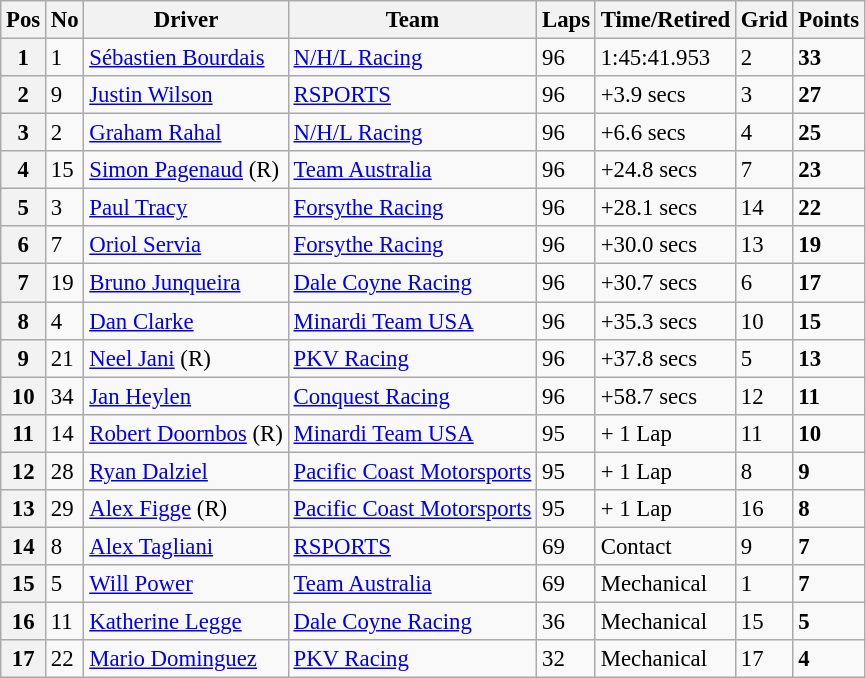<table class="wikitable" style="font-size:95%;">
<tr>
<th>Pos</th>
<th>No</th>
<th>Driver</th>
<th>Team</th>
<th>Laps</th>
<th>Time/Retired</th>
<th>Grid</th>
<th>Points</th>
</tr>
<tr>
<th>1</th>
<td>1</td>
<td> <a href='#'>Sébastien Bourdais</a></td>
<td><a href='#'>N/H/L Racing</a></td>
<td>96</td>
<td>1:45:41.953</td>
<td>2</td>
<td><strong>33</strong></td>
</tr>
<tr>
<th>2</th>
<td>9</td>
<td> <a href='#'>Justin Wilson</a></td>
<td><a href='#'>RSPORTS</a></td>
<td>96</td>
<td>+3.9 secs</td>
<td>3</td>
<td><strong>27</strong></td>
</tr>
<tr>
<th>3</th>
<td>2</td>
<td> <a href='#'>Graham Rahal</a></td>
<td><a href='#'>N/H/L Racing</a></td>
<td>96</td>
<td>+6.6 secs</td>
<td>4</td>
<td><strong>25</strong></td>
</tr>
<tr>
<th>4</th>
<td>15</td>
<td> <a href='#'>Simon Pagenaud</a> (R)</td>
<td><a href='#'>Team Australia</a></td>
<td>96</td>
<td>+24.8 secs</td>
<td>7</td>
<td><strong>23</strong></td>
</tr>
<tr>
<th>5</th>
<td>3</td>
<td> <a href='#'>Paul Tracy</a></td>
<td><a href='#'>Forsythe Racing</a></td>
<td>96</td>
<td>+28.1 secs</td>
<td>14</td>
<td><strong>22</strong></td>
</tr>
<tr>
<th>6</th>
<td>7</td>
<td> <a href='#'>Oriol Servia</a></td>
<td><a href='#'>Forsythe Racing</a></td>
<td>96</td>
<td>+30.0 secs</td>
<td>13</td>
<td><strong>19</strong></td>
</tr>
<tr>
<th>7</th>
<td>19</td>
<td> <a href='#'>Bruno Junqueira</a></td>
<td><a href='#'>Dale Coyne Racing</a></td>
<td>96</td>
<td>+30.7 secs</td>
<td>6</td>
<td><strong>17</strong></td>
</tr>
<tr>
<th>8</th>
<td>4</td>
<td> <a href='#'>Dan Clarke</a></td>
<td><a href='#'>Minardi Team USA</a></td>
<td>96</td>
<td>+35.3 secs</td>
<td>10</td>
<td><strong>15</strong></td>
</tr>
<tr>
<th>9</th>
<td>21</td>
<td> <a href='#'>Neel Jani</a> (R)</td>
<td><a href='#'>PKV Racing</a></td>
<td>96</td>
<td>+37.8 secs</td>
<td>5</td>
<td><strong>13</strong></td>
</tr>
<tr>
<th>10</th>
<td>34</td>
<td> <a href='#'>Jan Heylen</a></td>
<td><a href='#'>Conquest Racing</a></td>
<td>96</td>
<td>+58.7 secs</td>
<td>12</td>
<td><strong>11</strong></td>
</tr>
<tr>
<th>11</th>
<td>14</td>
<td> <a href='#'>Robert Doornbos</a> (R)</td>
<td><a href='#'>Minardi Team USA</a></td>
<td>95</td>
<td>+ 1 Lap</td>
<td>11</td>
<td><strong>10</strong></td>
</tr>
<tr>
<th>12</th>
<td>28</td>
<td> <a href='#'>Ryan Dalziel</a></td>
<td><a href='#'>Pacific Coast Motorsports</a></td>
<td>95</td>
<td>+ 1 Lap</td>
<td>8</td>
<td><strong>9</strong></td>
</tr>
<tr>
<th>13</th>
<td>29</td>
<td> <a href='#'>Alex Figge</a> (R)</td>
<td><a href='#'>Pacific Coast Motorsports</a></td>
<td>95</td>
<td>+ 1 Lap</td>
<td>16</td>
<td><strong>8</strong></td>
</tr>
<tr>
<th>14</th>
<td>8</td>
<td> <a href='#'>Alex Tagliani</a></td>
<td><a href='#'>RSPORTS</a></td>
<td>69</td>
<td>Contact</td>
<td>9</td>
<td><strong>7</strong></td>
</tr>
<tr>
<th>15</th>
<td>5</td>
<td> <a href='#'>Will Power</a></td>
<td><a href='#'>Team Australia</a></td>
<td>69</td>
<td>Mechanical</td>
<td>1</td>
<td><strong>7</strong></td>
</tr>
<tr>
<th>16</th>
<td>11</td>
<td> <a href='#'>Katherine Legge</a></td>
<td><a href='#'>Dale Coyne Racing</a></td>
<td>36</td>
<td>Mechanical</td>
<td>15</td>
<td><strong>5</strong></td>
</tr>
<tr>
<th>17</th>
<td>22</td>
<td> <a href='#'>Mario Dominguez</a></td>
<td><a href='#'>PKV Racing</a></td>
<td>32</td>
<td>Mechanical</td>
<td>17</td>
<td><strong>4</strong></td>
</tr>
</table>
